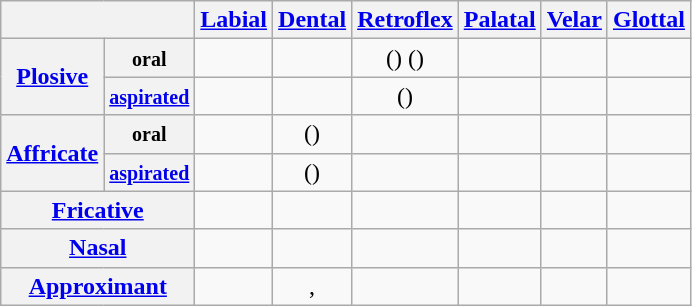<table class="wikitable" style="text-align:center">
<tr>
<th colspan="2"></th>
<th><a href='#'>Labial</a></th>
<th><a href='#'>Dental</a></th>
<th><a href='#'>Retroflex</a></th>
<th><a href='#'>Palatal</a></th>
<th><a href='#'>Velar</a></th>
<th><a href='#'>Glottal</a></th>
</tr>
<tr>
<th rowspan="2"><a href='#'>Plosive</a></th>
<th><small>oral</small></th>
<td> </td>
<td> </td>
<td>() ()</td>
<td></td>
<td> </td>
<td></td>
</tr>
<tr>
<th><small><a href='#'>aspirated</a></small></th>
<td></td>
<td></td>
<td>()</td>
<td></td>
<td></td>
<td></td>
</tr>
<tr>
<th rowspan="2"><a href='#'>Affricate</a></th>
<th><small>oral</small></th>
<td></td>
<td> ()</td>
<td></td>
<td> </td>
<td></td>
<td></td>
</tr>
<tr>
<th><small><a href='#'>aspirated</a></small></th>
<td></td>
<td>()</td>
<td></td>
<td></td>
<td></td>
<td></td>
</tr>
<tr>
<th colspan="2"><a href='#'>Fricative</a></th>
<td></td>
<td> </td>
<td></td>
<td></td>
<td></td>
<td></td>
</tr>
<tr>
<th colspan="2"><a href='#'>Nasal</a></th>
<td></td>
<td></td>
<td></td>
<td></td>
<td></td>
<td></td>
</tr>
<tr>
<th colspan="2"><a href='#'>Approximant</a></th>
<td></td>
<td>, </td>
<td></td>
<td></td>
<td></td>
<td></td>
</tr>
</table>
